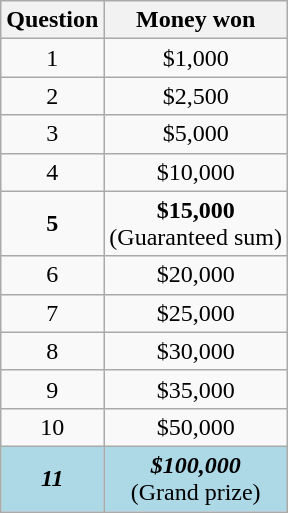<table class="wikitable" style="text-align:center";>
<tr>
<th>Question</th>
<th>Money won</th>
</tr>
<tr>
<td>1</td>
<td>$1,000</td>
</tr>
<tr>
<td>2</td>
<td>$2,500</td>
</tr>
<tr>
<td>3</td>
<td>$5,000</td>
</tr>
<tr>
<td>4</td>
<td>$10,000</td>
</tr>
<tr>
<td><strong>5</strong></td>
<td><strong>$15,000</strong><br>(Guaranteed sum)</td>
</tr>
<tr>
<td>6</td>
<td>$20,000</td>
</tr>
<tr>
<td>7</td>
<td>$25,000</td>
</tr>
<tr>
<td>8</td>
<td>$30,000</td>
</tr>
<tr>
<td>9</td>
<td>$35,000</td>
</tr>
<tr>
<td>10</td>
<td>$50,000</td>
</tr>
<tr>
<td bgcolor="lightblue"><strong><em>11</em></strong></td>
<td bgcolor="lightblue"><strong><em>$100,000</em></strong><br>(Grand prize)</td>
</tr>
</table>
